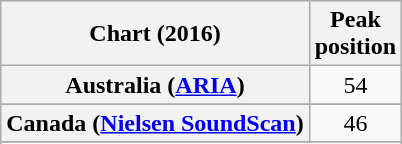<table class="wikitable sortable plainrowheaders" style="text-align:center">
<tr>
<th scope="col">Chart (2016)</th>
<th scope="col">Peak<br> position</th>
</tr>
<tr>
<th scope="row">Australia (<a href='#'>ARIA</a>)</th>
<td>54</td>
</tr>
<tr>
</tr>
<tr>
<th scope="row">Canada (<a href='#'>Nielsen SoundScan</a>)</th>
<td style="text-align:center;">46</td>
</tr>
<tr>
</tr>
<tr>
</tr>
</table>
